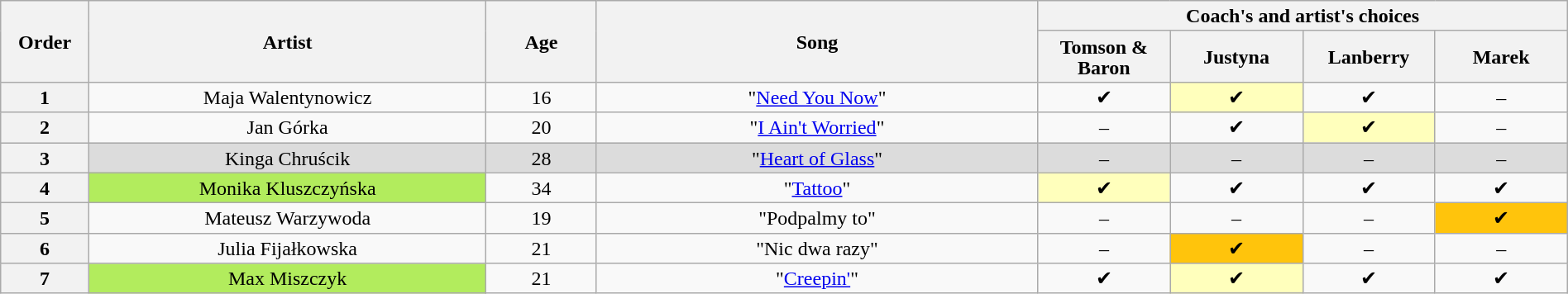<table class="wikitable" style="text-align:center; line-height:17px; width:100%">
<tr>
<th scope="col" rowspan="2" style="width:04%">Order</th>
<th scope="col" rowspan="2" style="width:18%">Artist</th>
<th scope="col" rowspan="2" style="width:05%">Age</th>
<th scope="col" rowspan="2" style="width:20%">Song</th>
<th scope="col" colspan="4" style="width:24%">Coach's and artist's choices</th>
</tr>
<tr>
<th style="width:06%">Tomson & Baron</th>
<th style="width:06%">Justyna</th>
<th style="width:06%">Lanberry</th>
<th style="width:06%">Marek</th>
</tr>
<tr>
<th>1</th>
<td>Maja Walentynowicz</td>
<td>16</td>
<td>"<a href='#'>Need You Now</a>"</td>
<td>✔</td>
<td bgcolor="#ffffbc">✔</td>
<td>✔</td>
<td>–</td>
</tr>
<tr>
<th>2</th>
<td>Jan Górka</td>
<td>20</td>
<td>"<a href='#'>I Ain't Worried</a>"</td>
<td>–</td>
<td>✔</td>
<td bgcolor="#ffffbc">✔</td>
<td>–</td>
</tr>
<tr style="background:#DCDCDC">
<th>3</th>
<td>Kinga Chruścik</td>
<td>28</td>
<td>"<a href='#'>Heart of Glass</a>"</td>
<td>–</td>
<td>–</td>
<td>–</td>
<td>–</td>
</tr>
<tr>
<th>4</th>
<td style="background:#B2EC5D">Monika Kluszczyńska</td>
<td>34</td>
<td>"<a href='#'>Tattoo</a>"</td>
<td bgcolor="#ffffbc">✔</td>
<td>✔</td>
<td>✔</td>
<td>✔</td>
</tr>
<tr>
<th>5</th>
<td>Mateusz Warzywoda</td>
<td>19</td>
<td>"Podpalmy to"</td>
<td>–</td>
<td>–</td>
<td>–</td>
<td bgcolor="#ffc40c">✔</td>
</tr>
<tr>
<th>6</th>
<td>Julia Fijałkowska</td>
<td>21</td>
<td>"Nic dwa razy"</td>
<td>–</td>
<td bgcolor="#ffc40c">✔</td>
<td>–</td>
<td>–</td>
</tr>
<tr>
<th>7</th>
<td style="background:#B2EC5D">Max Miszczyk</td>
<td>21</td>
<td>"<a href='#'>Creepin'</a>"</td>
<td>✔</td>
<td bgcolor="#ffffbc">✔</td>
<td>✔</td>
<td>✔</td>
</tr>
</table>
